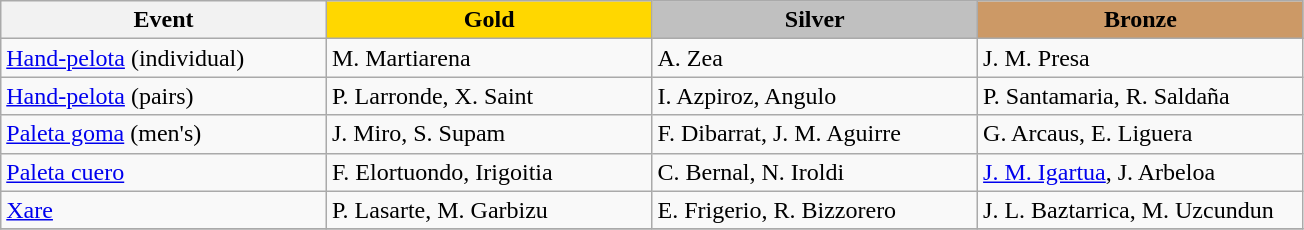<table class="wikitable" style="max-width: 23cm; width: 100%">
<tr>
<th scope="col">Event</th>
<th scope="col" style="background-color:gold; width:25%">Gold</th>
<th scope="col" style="background-color:silver; width:25%; width:25%">Silver</th>
<th scope="col" style="background-color:#cc9966; width:25%">Bronze</th>
</tr>
<tr>
<td><a href='#'>Hand-pelota</a> (individual)</td>
<td> M. Martiarena</td>
<td> A. Zea</td>
<td> J. M. Presa</td>
</tr>
<tr>
<td><a href='#'>Hand-pelota</a> (pairs)</td>
<td> P. Larronde, X. Saint</td>
<td> I. Azpiroz, Angulo</td>
<td> P. Santamaria, R. Saldaña</td>
</tr>
<tr>
<td><a href='#'>Paleta goma</a> (men's)</td>
<td> J. Miro, S. Supam</td>
<td> F. Dibarrat, J. M. Aguirre</td>
<td> G. Arcaus, E. Liguera</td>
</tr>
<tr>
<td><a href='#'>Paleta cuero</a></td>
<td> F. Elortuondo, Irigoitia</td>
<td> C. Bernal, N. Iroldi</td>
<td> <a href='#'>J. M. Igartua</a>, J. Arbeloa</td>
</tr>
<tr>
<td><a href='#'>Xare</a></td>
<td> P. Lasarte, M. Garbizu</td>
<td> E. Frigerio, R. Bizzorero</td>
<td> J. L. Baztarrica, M. Uzcundun</td>
</tr>
<tr>
</tr>
</table>
